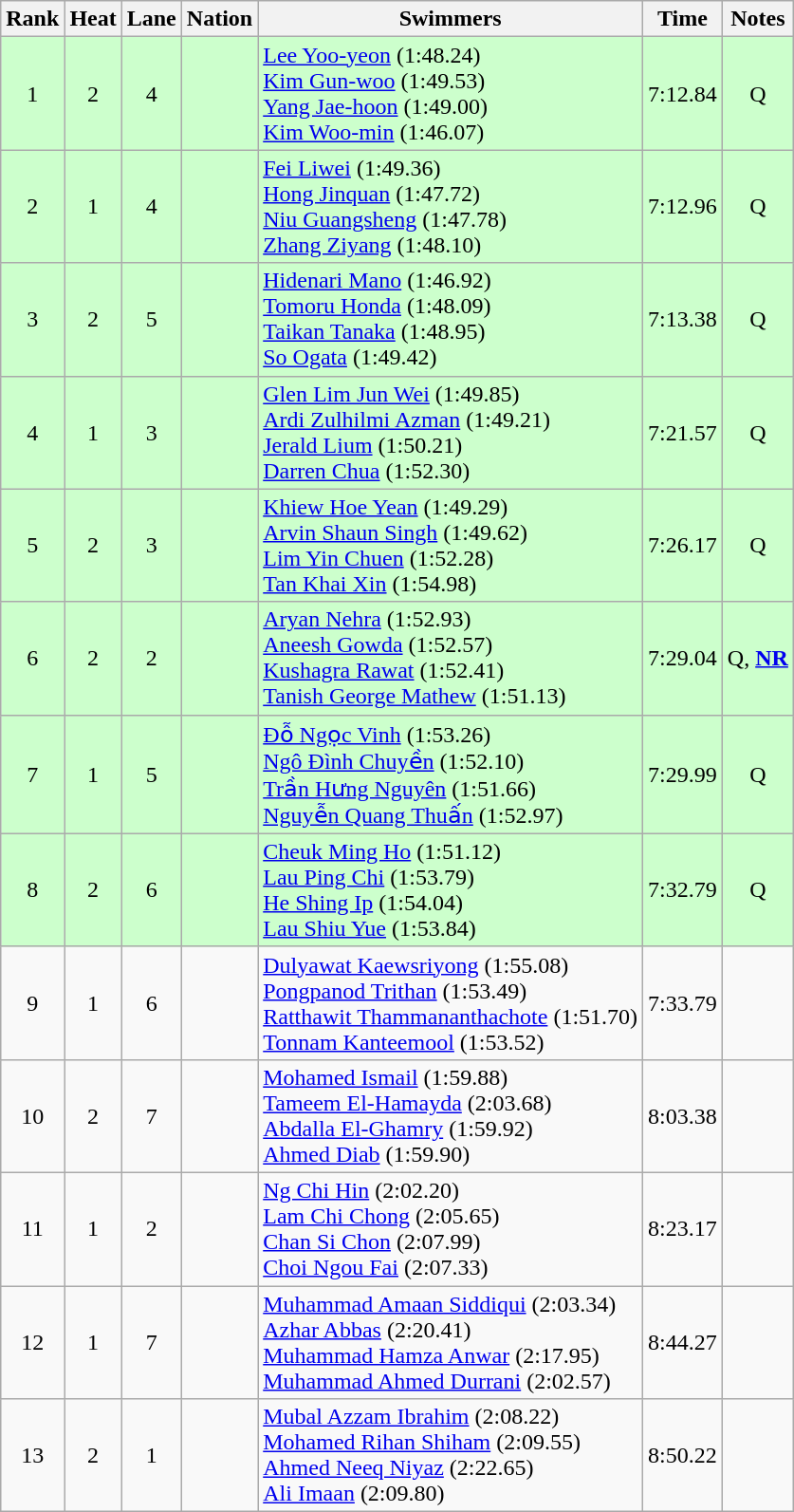<table class="wikitable sortable" style="text-align:center">
<tr>
<th>Rank</th>
<th>Heat</th>
<th>Lane</th>
<th>Nation</th>
<th>Swimmers</th>
<th>Time</th>
<th>Notes</th>
</tr>
<tr bgcolor=ccffcc>
<td>1</td>
<td>2</td>
<td>4</td>
<td align=left></td>
<td align=left><a href='#'>Lee Yoo-yeon</a> (1:48.24)<br><a href='#'>Kim Gun-woo</a> (1:49.53)<br><a href='#'>Yang Jae-hoon</a> (1:49.00)<br><a href='#'>Kim Woo-min</a> (1:46.07)</td>
<td>7:12.84</td>
<td>Q</td>
</tr>
<tr bgcolor=ccffcc>
<td>2</td>
<td>1</td>
<td>4</td>
<td align=left></td>
<td align=left><a href='#'>Fei Liwei</a> (1:49.36)<br><a href='#'>Hong Jinquan</a> (1:47.72)<br><a href='#'>Niu Guangsheng</a> (1:47.78)<br><a href='#'>Zhang Ziyang</a> (1:48.10)</td>
<td>7:12.96</td>
<td>Q</td>
</tr>
<tr bgcolor=ccffcc>
<td>3</td>
<td>2</td>
<td>5</td>
<td align=left></td>
<td align=left><a href='#'>Hidenari Mano</a> (1:46.92)<br><a href='#'>Tomoru Honda</a> (1:48.09)<br><a href='#'>Taikan Tanaka</a> (1:48.95)<br><a href='#'>So Ogata</a> (1:49.42)</td>
<td>7:13.38</td>
<td>Q</td>
</tr>
<tr bgcolor=ccffcc>
<td>4</td>
<td>1</td>
<td>3</td>
<td align=left></td>
<td align=left><a href='#'>Glen Lim Jun Wei</a> (1:49.85)<br><a href='#'>Ardi Zulhilmi Azman</a> (1:49.21)<br><a href='#'>Jerald Lium</a> (1:50.21)<br><a href='#'>Darren Chua</a> (1:52.30)</td>
<td>7:21.57</td>
<td>Q</td>
</tr>
<tr bgcolor=ccffcc>
<td>5</td>
<td>2</td>
<td>3</td>
<td align=left></td>
<td align=left><a href='#'>Khiew Hoe Yean</a> (1:49.29)<br><a href='#'>Arvin Shaun Singh</a> (1:49.62)<br><a href='#'>Lim Yin Chuen</a> (1:52.28)<br><a href='#'>Tan Khai Xin</a> (1:54.98)</td>
<td>7:26.17</td>
<td>Q</td>
</tr>
<tr bgcolor=ccffcc>
<td>6</td>
<td>2</td>
<td>2</td>
<td align=left></td>
<td align=left><a href='#'>Aryan Nehra</a> (1:52.93)<br><a href='#'>Aneesh Gowda</a> (1:52.57)<br><a href='#'>Kushagra Rawat</a> (1:52.41)<br><a href='#'>Tanish George Mathew</a> (1:51.13)</td>
<td>7:29.04</td>
<td>Q, <strong><a href='#'>NR</a></strong></td>
</tr>
<tr bgcolor=ccffcc>
<td>7</td>
<td>1</td>
<td>5</td>
<td align=left></td>
<td align=left><a href='#'>Đỗ Ngọc Vinh</a> (1:53.26)<br><a href='#'>Ngô Đình Chuyền</a> (1:52.10)<br><a href='#'>Trần Hưng Nguyên</a> (1:51.66)<br><a href='#'>Nguyễn Quang Thuấn</a> (1:52.97)</td>
<td>7:29.99</td>
<td>Q</td>
</tr>
<tr bgcolor=ccffcc>
<td>8</td>
<td>2</td>
<td>6</td>
<td align=left></td>
<td align=left><a href='#'>Cheuk Ming Ho</a> (1:51.12)<br><a href='#'>Lau Ping Chi</a> (1:53.79)<br><a href='#'>He Shing Ip</a> (1:54.04)<br><a href='#'>Lau Shiu Yue</a> (1:53.84)</td>
<td>7:32.79</td>
<td>Q</td>
</tr>
<tr>
<td>9</td>
<td>1</td>
<td>6</td>
<td align=left></td>
<td align=left><a href='#'>Dulyawat Kaewsriyong</a> (1:55.08)<br><a href='#'>Pongpanod Trithan</a> (1:53.49)<br><a href='#'>Ratthawit Thammananthachote</a> (1:51.70)<br><a href='#'>Tonnam Kanteemool</a> (1:53.52)</td>
<td>7:33.79</td>
<td></td>
</tr>
<tr>
<td>10</td>
<td>2</td>
<td>7</td>
<td align=left></td>
<td align=left><a href='#'>Mohamed Ismail</a> (1:59.88)<br><a href='#'>Tameem El-Hamayda</a> (2:03.68)<br><a href='#'>Abdalla El-Ghamry</a> (1:59.92)<br><a href='#'>Ahmed Diab</a> (1:59.90)</td>
<td>8:03.38</td>
<td></td>
</tr>
<tr>
<td>11</td>
<td>1</td>
<td>2</td>
<td align=left></td>
<td align=left><a href='#'>Ng Chi Hin</a> (2:02.20)<br><a href='#'>Lam Chi Chong</a> (2:05.65)<br><a href='#'>Chan Si Chon</a> (2:07.99)<br><a href='#'>Choi Ngou Fai</a> (2:07.33)</td>
<td>8:23.17</td>
<td></td>
</tr>
<tr>
<td>12</td>
<td>1</td>
<td>7</td>
<td align=left></td>
<td align=left><a href='#'>Muhammad Amaan Siddiqui</a> (2:03.34)<br><a href='#'>Azhar Abbas</a> (2:20.41)<br><a href='#'>Muhammad Hamza Anwar</a> (2:17.95)<br><a href='#'>Muhammad Ahmed Durrani</a> (2:02.57)</td>
<td>8:44.27</td>
<td></td>
</tr>
<tr>
<td>13</td>
<td>2</td>
<td>1</td>
<td align=left></td>
<td align=left><a href='#'>Mubal Azzam Ibrahim</a> (2:08.22)<br><a href='#'>Mohamed Rihan Shiham</a> (2:09.55)<br><a href='#'>Ahmed Neeq Niyaz</a> (2:22.65)<br><a href='#'>Ali Imaan</a> (2:09.80)</td>
<td>8:50.22</td>
<td></td>
</tr>
</table>
